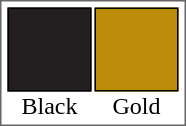<table style="float:right; border:1px solid #666; padding:2px;">
<tr>
<td style="background:#231F20; width:50px; height:50px; padding:2px; border:1px solid #000000;"> </td>
<td style="background:#BB8D0A; width:50px; height:50px; padding:2px; border:1px solid #000000;"> </td>
</tr>
<tr style="line-height:90%; text-align:center;">
<td>Black</td>
<td>Gold</td>
</tr>
</table>
